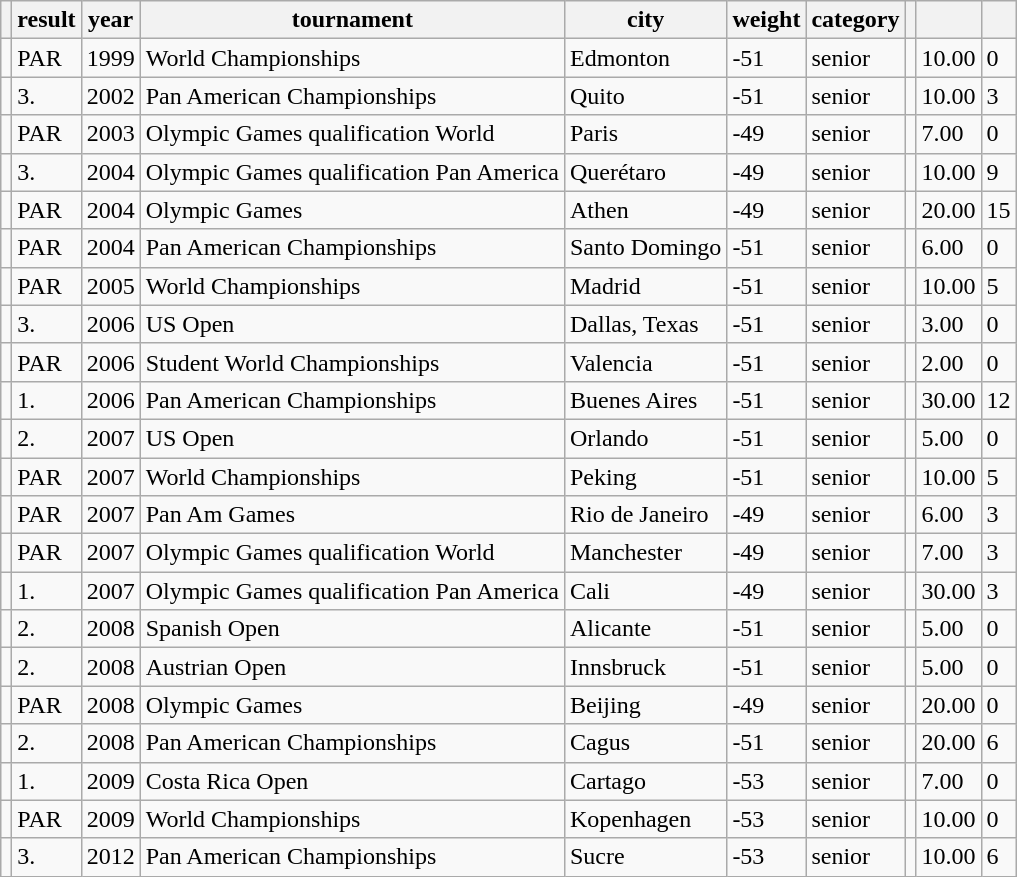<table class="wikitable">
<tr>
<th></th>
<th>result</th>
<th>year</th>
<th>tournament</th>
<th>city</th>
<th>weight</th>
<th>category</th>
<th></th>
<th></th>
<th></th>
</tr>
<tr>
<td></td>
<td>PAR</td>
<td>1999</td>
<td>World Championships</td>
<td>Edmonton</td>
<td>-51</td>
<td>senior</td>
<td></td>
<td>10.00</td>
<td>0</td>
</tr>
<tr>
<td></td>
<td>3.</td>
<td>2002</td>
<td>Pan American Championships</td>
<td>Quito</td>
<td>-51</td>
<td>senior</td>
<td></td>
<td>10.00</td>
<td>3</td>
</tr>
<tr>
<td></td>
<td>PAR</td>
<td>2003</td>
<td>Olympic Games qualification World</td>
<td>Paris</td>
<td>-49</td>
<td>senior</td>
<td></td>
<td>7.00</td>
<td>0</td>
</tr>
<tr>
<td></td>
<td>3.</td>
<td>2004</td>
<td>Olympic Games qualification Pan America</td>
<td>Querétaro</td>
<td>-49</td>
<td>senior</td>
<td></td>
<td>10.00</td>
<td>9</td>
</tr>
<tr>
<td></td>
<td>PAR</td>
<td>2004</td>
<td>Olympic Games</td>
<td>Athen</td>
<td>-49</td>
<td>senior</td>
<td></td>
<td>20.00</td>
<td>15</td>
</tr>
<tr>
<td></td>
<td>PAR</td>
<td>2004</td>
<td>Pan American Championships</td>
<td>Santo Domingo</td>
<td>-51</td>
<td>senior</td>
<td></td>
<td>6.00</td>
<td>0</td>
</tr>
<tr>
<td></td>
<td>PAR</td>
<td>2005</td>
<td>World Championships</td>
<td>Madrid</td>
<td>-51</td>
<td>senior</td>
<td></td>
<td>10.00</td>
<td>5</td>
</tr>
<tr>
<td></td>
<td>3.</td>
<td>2006</td>
<td>US Open</td>
<td>Dallas, Texas</td>
<td>-51</td>
<td>senior</td>
<td></td>
<td>3.00</td>
<td>0</td>
</tr>
<tr>
<td></td>
<td>PAR</td>
<td>2006</td>
<td>Student World Championships</td>
<td>Valencia</td>
<td>-51</td>
<td>senior</td>
<td></td>
<td>2.00</td>
<td>0</td>
</tr>
<tr>
<td></td>
<td>1.</td>
<td>2006</td>
<td>Pan American Championships</td>
<td>Buenes Aires</td>
<td>-51</td>
<td>senior</td>
<td></td>
<td>30.00</td>
<td>12</td>
</tr>
<tr>
<td></td>
<td>2.</td>
<td>2007</td>
<td>US Open</td>
<td>Orlando</td>
<td>-51</td>
<td>senior</td>
<td></td>
<td>5.00</td>
<td>0</td>
</tr>
<tr>
<td></td>
<td>PAR</td>
<td>2007</td>
<td>World Championships</td>
<td>Peking</td>
<td>-51</td>
<td>senior</td>
<td></td>
<td>10.00</td>
<td>5</td>
</tr>
<tr>
<td></td>
<td>PAR</td>
<td>2007</td>
<td>Pan Am Games</td>
<td>Rio de Janeiro</td>
<td>-49</td>
<td>senior</td>
<td></td>
<td>6.00</td>
<td>3</td>
</tr>
<tr>
<td></td>
<td>PAR</td>
<td>2007</td>
<td>Olympic Games qualification World</td>
<td>Manchester</td>
<td>-49</td>
<td>senior</td>
<td></td>
<td>7.00</td>
<td>3</td>
</tr>
<tr>
<td></td>
<td>1.</td>
<td>2007</td>
<td>Olympic Games qualification Pan America</td>
<td>Cali</td>
<td>-49</td>
<td>senior</td>
<td></td>
<td>30.00</td>
<td>3</td>
</tr>
<tr>
<td></td>
<td>2.</td>
<td>2008</td>
<td>Spanish Open</td>
<td>Alicante</td>
<td>-51</td>
<td>senior</td>
<td></td>
<td>5.00</td>
<td>0</td>
</tr>
<tr>
<td></td>
<td>2.</td>
<td>2008</td>
<td>Austrian Open</td>
<td>Innsbruck</td>
<td>-51</td>
<td>senior</td>
<td></td>
<td>5.00</td>
<td>0</td>
</tr>
<tr>
<td></td>
<td>PAR</td>
<td>2008</td>
<td>Olympic Games</td>
<td>Beijing</td>
<td>-49</td>
<td>senior</td>
<td></td>
<td>20.00</td>
<td>0</td>
</tr>
<tr>
<td></td>
<td>2.</td>
<td>2008</td>
<td>Pan American Championships</td>
<td>Cagus</td>
<td>-51</td>
<td>senior</td>
<td></td>
<td>20.00</td>
<td>6</td>
</tr>
<tr>
<td></td>
<td>1.</td>
<td>2009</td>
<td>Costa Rica Open</td>
<td>Cartago</td>
<td>-53</td>
<td>senior</td>
<td></td>
<td>7.00</td>
<td>0</td>
</tr>
<tr>
<td></td>
<td>PAR</td>
<td>2009</td>
<td>World Championships</td>
<td>Kopenhagen</td>
<td>-53</td>
<td>senior</td>
<td></td>
<td>10.00</td>
<td>0</td>
</tr>
<tr>
<td></td>
<td>3.</td>
<td>2012</td>
<td>Pan American Championships</td>
<td>Sucre</td>
<td>-53</td>
<td>senior</td>
<td></td>
<td>10.00</td>
<td>6</td>
</tr>
</table>
